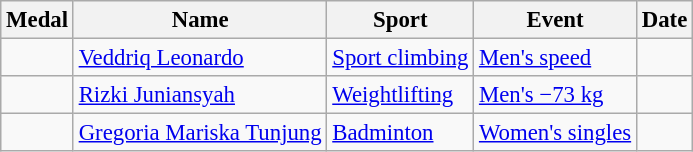<table class="wikitable sortable" style="font-size: 95%;">
<tr>
<th>Medal</th>
<th>Name</th>
<th>Sport</th>
<th>Event</th>
<th>Date</th>
</tr>
<tr>
<td></td>
<td><a href='#'>Veddriq Leonardo</a></td>
<td><a href='#'>Sport climbing</a></td>
<td><a href='#'>Men's speed</a></td>
<td></td>
</tr>
<tr>
<td></td>
<td><a href='#'>Rizki Juniansyah</a></td>
<td><a href='#'>Weightlifting</a></td>
<td><a href='#'>Men's −73 kg</a></td>
<td></td>
</tr>
<tr>
<td></td>
<td><a href='#'>Gregoria Mariska Tunjung</a></td>
<td><a href='#'>Badminton</a></td>
<td><a href='#'>Women's singles</a></td>
<td></td>
</tr>
</table>
